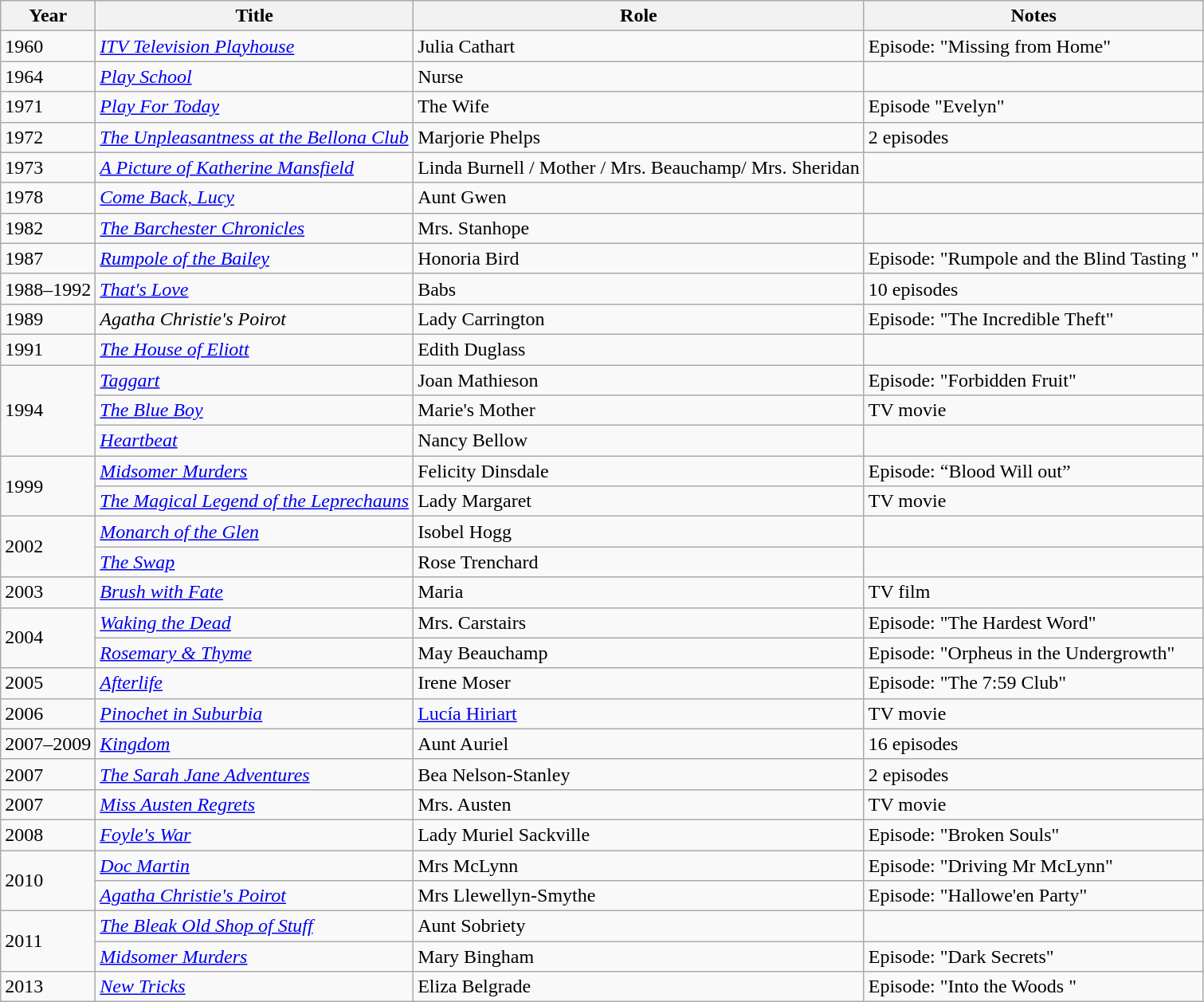<table class="wikitable plainrowheaders sortable">
<tr>
<th scope="col">Year</th>
<th scope="col">Title</th>
<th scope="col">Role</th>
<th scope="col" class="unsortable">Notes</th>
</tr>
<tr>
<td>1960</td>
<td><em><a href='#'>ITV Television Playhouse</a></em></td>
<td>Julia Cathart</td>
<td>Episode: "Missing from Home"</td>
</tr>
<tr>
<td>1964</td>
<td><em><a href='#'>Play School</a></em></td>
<td>Nurse</td>
<td></td>
</tr>
<tr>
<td>1971</td>
<td><em><a href='#'>Play For Today</a></em></td>
<td>The Wife</td>
<td>Episode "Evelyn"</td>
</tr>
<tr>
<td>1972</td>
<td><em><a href='#'>The Unpleasantness at the Bellona Club</a></em></td>
<td>Marjorie Phelps</td>
<td>2 episodes</td>
</tr>
<tr>
<td>1973</td>
<td><em><a href='#'>A Picture of Katherine Mansfield</a></em></td>
<td>Linda Burnell / Mother / Mrs. Beauchamp/ Mrs. Sheridan</td>
<td></td>
</tr>
<tr>
<td>1978</td>
<td><em><a href='#'>Come Back, Lucy</a></em></td>
<td>Aunt Gwen</td>
<td></td>
</tr>
<tr>
<td>1982</td>
<td><em><a href='#'>The Barchester Chronicles</a></em></td>
<td>Mrs. Stanhope</td>
<td></td>
</tr>
<tr>
<td>1987</td>
<td><em><a href='#'>Rumpole of the Bailey</a></em></td>
<td>Honoria Bird</td>
<td>Episode: "Rumpole and the Blind Tasting "</td>
</tr>
<tr>
<td>1988–1992</td>
<td><em><a href='#'>That's Love</a></em></td>
<td>Babs</td>
<td>10 episodes</td>
</tr>
<tr>
<td>1989</td>
<td><em>Agatha Christie's Poirot</em></td>
<td>Lady Carrington</td>
<td>Episode: "The Incredible Theft"</td>
</tr>
<tr>
<td>1991</td>
<td><em><a href='#'>The House of Eliott</a></em></td>
<td>Edith Duglass</td>
<td></td>
</tr>
<tr>
<td rowspan=3>1994</td>
<td><em><a href='#'>Taggart</a></em></td>
<td>Joan Mathieson</td>
<td>Episode: "Forbidden Fruit"</td>
</tr>
<tr>
<td><em><a href='#'>The Blue Boy</a></em></td>
<td>Marie's Mother</td>
<td>TV movie</td>
</tr>
<tr>
<td><em><a href='#'>Heartbeat</a></em></td>
<td>Nancy Bellow</td>
<td></td>
</tr>
<tr>
<td rowspan=2>1999</td>
<td><em><a href='#'>Midsomer Murders</a></em></td>
<td>Felicity Dinsdale</td>
<td>Episode: “Blood Will out”</td>
</tr>
<tr>
<td><em><a href='#'>The Magical Legend of the Leprechauns</a></em></td>
<td>Lady Margaret</td>
<td>TV movie</td>
</tr>
<tr>
<td rowspan=2>2002</td>
<td><em><a href='#'>Monarch of the Glen</a></em></td>
<td>Isobel Hogg</td>
<td></td>
</tr>
<tr>
<td><em><a href='#'>The Swap</a></em></td>
<td>Rose Trenchard</td>
<td></td>
</tr>
<tr>
<td>2003</td>
<td><em><a href='#'>Brush with Fate</a></em></td>
<td>Maria</td>
<td>TV film</td>
</tr>
<tr>
<td rowspan=2>2004</td>
<td><em><a href='#'>Waking the Dead</a></em></td>
<td>Mrs. Carstairs</td>
<td>Episode: "The Hardest Word"</td>
</tr>
<tr>
<td><em><a href='#'>Rosemary & Thyme</a></em></td>
<td>May Beauchamp</td>
<td>Episode: "Orpheus in the Undergrowth"</td>
</tr>
<tr>
<td>2005</td>
<td><em><a href='#'>Afterlife</a></em></td>
<td>Irene Moser</td>
<td>Episode: "The 7:59 Club"</td>
</tr>
<tr>
<td>2006</td>
<td><em><a href='#'>Pinochet in Suburbia</a></em></td>
<td><a href='#'>Lucía Hiriart </a></td>
<td>TV movie</td>
</tr>
<tr>
<td>2007–2009</td>
<td><em><a href='#'>Kingdom</a></em></td>
<td>Aunt Auriel</td>
<td>16 episodes</td>
</tr>
<tr>
<td>2007</td>
<td><em><a href='#'>The Sarah Jane Adventures</a></em></td>
<td>Bea Nelson-Stanley</td>
<td>2 episodes</td>
</tr>
<tr>
<td>2007</td>
<td><em><a href='#'>Miss Austen Regrets</a></em></td>
<td>Mrs. Austen</td>
<td>TV movie</td>
</tr>
<tr>
<td>2008</td>
<td><em><a href='#'>Foyle's War</a></em></td>
<td>Lady Muriel Sackville</td>
<td>Episode: "Broken Souls"</td>
</tr>
<tr>
<td rowspan=2>2010</td>
<td><em><a href='#'>Doc Martin</a></em></td>
<td>Mrs McLynn</td>
<td>Episode: "Driving Mr McLynn"</td>
</tr>
<tr>
<td><em><a href='#'>Agatha Christie's Poirot</a></em></td>
<td>Mrs Llewellyn-Smythe</td>
<td>Episode: "Hallowe'en Party"</td>
</tr>
<tr>
<td rowspan=2>2011</td>
<td><em><a href='#'>The Bleak Old Shop of Stuff</a></em></td>
<td>Aunt Sobriety</td>
<td></td>
</tr>
<tr>
<td><em><a href='#'>Midsomer Murders</a></em></td>
<td>Mary Bingham</td>
<td>Episode: "Dark Secrets"</td>
</tr>
<tr>
<td>2013</td>
<td><em><a href='#'>New Tricks</a></em></td>
<td>Eliza Belgrade</td>
<td>Episode: "Into the Woods "</td>
</tr>
</table>
